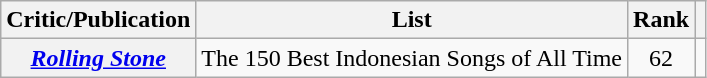<table class="wikitable plainrowheaders sortable">
<tr>
<th>Critic/Publication</th>
<th scope="col" class="unsortable">List</th>
<th data-sort-type="number">Rank</th>
<th scope="col" class="unsortable"></th>
</tr>
<tr>
<th scope="row"><em><a href='#'>Rolling Stone</a></em></th>
<td>The 150 Best Indonesian Songs of All Time</td>
<td style="text-align:center">62</td>
<td style="text-align:center"></td>
</tr>
</table>
